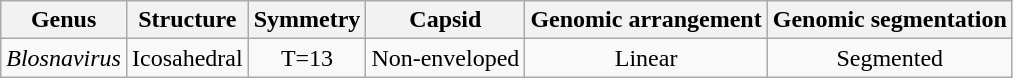<table class="wikitable sortable" style="text-align:center">
<tr>
<th>Genus</th>
<th>Structure</th>
<th>Symmetry</th>
<th>Capsid</th>
<th>Genomic arrangement</th>
<th>Genomic segmentation</th>
</tr>
<tr>
<td><em>Blosnavirus</em></td>
<td>Icosahedral</td>
<td>T=13</td>
<td>Non-enveloped</td>
<td>Linear</td>
<td>Segmented</td>
</tr>
</table>
